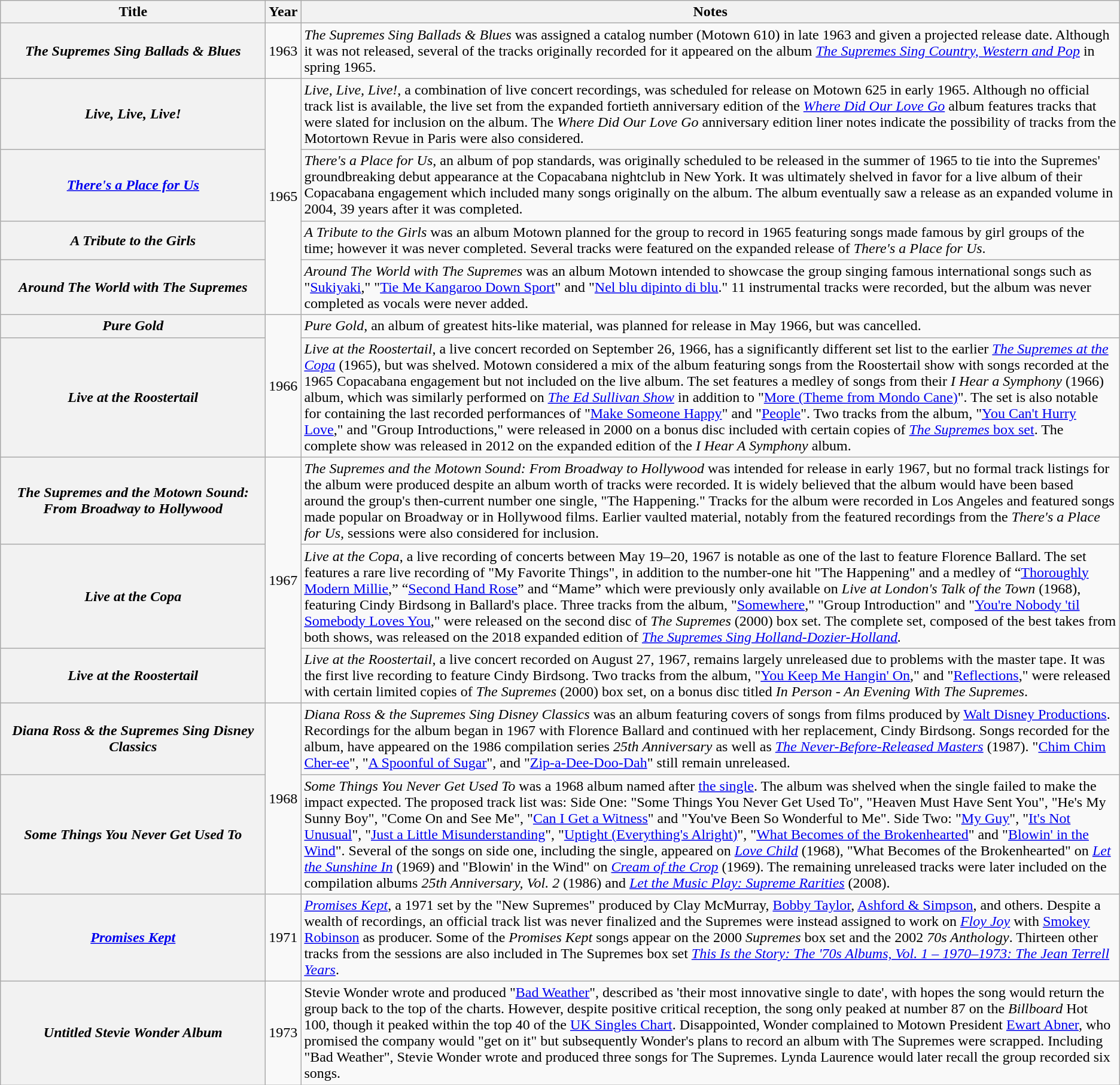<table class="wikitable plainrowheaders">
<tr>
<th scope="col" style="width:18em;">Title</th>
<th scope="col">Year</th>
<th scope="col">Notes</th>
</tr>
<tr>
<th scope="row"><em>The Supremes Sing Ballads & Blues</em></th>
<td>1963</td>
<td><em>The Supremes Sing Ballads & Blues</em> was assigned a catalog number (Motown 610) in late 1963 and given a projected release date. Although it was not released, several of the tracks originally recorded for it appeared on the album <em><a href='#'>The Supremes Sing Country, Western and Pop</a></em> in spring 1965.</td>
</tr>
<tr>
<th scope="row"><em>Live, Live, Live!</em></th>
<td rowspan="4">1965</td>
<td><em>Live, Live, Live!</em>, a combination of live concert recordings, was scheduled for release on Motown 625 in early 1965. Although no official track list is available, the live set from the expanded fortieth anniversary edition of the <em><a href='#'>Where Did Our Love Go</a></em> album features tracks that were slated for inclusion on the album. The <em>Where Did Our Love Go</em> anniversary edition liner notes indicate the possibility of tracks from the Motortown Revue in Paris were also considered.</td>
</tr>
<tr>
<th scope="row"><em><a href='#'>There's a Place for Us</a></em></th>
<td><em>There's a Place for Us</em>, an album of pop standards, was originally scheduled to be released in the summer of 1965 to tie into the Supremes' groundbreaking debut appearance at the Copacabana nightclub in New York. It was ultimately shelved in favor for a live album of their Copacabana engagement which included many songs originally on the album. The album eventually saw a release as an expanded volume in 2004, 39 years after it was completed.</td>
</tr>
<tr>
<th scope="row"><em>A Tribute to the Girls</em></th>
<td><em>A Tribute to the Girls</em> was an album Motown planned for the group to record in 1965 featuring songs made famous by girl groups of the time; however it was never completed.  Several tracks were featured on the expanded release of <em>There's a Place for Us</em>.</td>
</tr>
<tr>
<th scope="row"><em>Around The World with The Supremes</em></th>
<td><em>Around The World with The Supremes</em> was an album Motown intended to showcase the group singing famous international songs such as "<a href='#'>Sukiyaki</a>," "<a href='#'>Tie Me Kangaroo Down Sport</a>" and "<a href='#'>Nel blu dipinto di blu</a>." 11 instrumental tracks were recorded, but the album was never completed as vocals were never added.</td>
</tr>
<tr>
<th scope="row"><em>Pure Gold</em></th>
<td rowspan="2">1966</td>
<td><em>Pure Gold</em>, an album of greatest hits-like material, was planned for release in May 1966, but was cancelled.</td>
</tr>
<tr>
<th scope="row"><em>Live at the Roostertail</em></th>
<td><em>Live at the Roostertail</em>, a live concert recorded on September 26, 1966, has a significantly different set list to the earlier <em><a href='#'>The Supremes at the Copa</a></em> (1965), but was shelved. Motown considered a mix of the album featuring songs from the Roostertail show with songs recorded at the 1965 Copacabana engagement but not included on the live album. The set features a medley of songs from their <em>I Hear a Symphony</em> (1966) album, which was similarly performed on <em><a href='#'>The Ed Sullivan Show</a></em> in addition to "<a href='#'>More (Theme from Mondo Cane)</a>". The set is also notable for containing the last recorded performances of "<a href='#'>Make Someone Happy</a>" and "<a href='#'>People</a>". Two tracks from the album, "<a href='#'>You Can't Hurry Love</a>," and "Group Introductions," were released in 2000 on a bonus disc included with certain copies of <a href='#'><em>The Supremes</em> box set</a>. The complete show was released in 2012 on the expanded edition of the <em>I Hear A Symphony</em> album.</td>
</tr>
<tr>
<th scope="row"><em>The Supremes and the Motown Sound: From Broadway to Hollywood</em></th>
<td rowspan="3">1967</td>
<td><em>The Supremes and the Motown Sound: From Broadway to Hollywood</em> was intended for release in early 1967, but no formal track listings for the album were produced despite an album worth of tracks were recorded. It is widely believed that the album would have been based around the group's then-current number one single, "The Happening." Tracks for the album were recorded in Los Angeles and featured songs made popular on Broadway or in Hollywood films. Earlier vaulted material, notably from the featured recordings from the <em>There's a Place for Us,</em> sessions were also considered for inclusion.</td>
</tr>
<tr>
<th scope="row"><em>Live at the Copa</em></th>
<td><em>Live at the Copa</em>, a live recording of concerts between May 19–20, 1967 is notable as one of the last to feature Florence Ballard. The set features a rare live recording of "My Favorite Things", in addition to the number-one hit "The Happening" and a medley of “<a href='#'>Thoroughly Modern Millie</a>,” “<a href='#'>Second Hand Rose</a>” and “Mame” which were previously only available on <em>Live at London's Talk of the Town</em> (1968), featuring Cindy Birdsong in Ballard's place. Three tracks from the album, "<a href='#'>Somewhere</a>," "Group Introduction" and "<a href='#'>You're Nobody 'til Somebody Loves You</a>," were released on the second disc of <em>The Supremes</em> (2000) box set. The complete set, composed of the best takes from both shows, was released on the 2018 expanded edition of <em><a href='#'>The Supremes Sing Holland-Dozier-Holland</a>.</em></td>
</tr>
<tr>
<th scope="row"><em>Live at the Roostertail</em></th>
<td><em>Live at the Roostertail</em>, a live concert recorded on August 27, 1967, remains largely unreleased due to problems with the master tape. It was the first live recording to feature Cindy Birdsong. Two tracks from the album, "<a href='#'>You Keep Me Hangin' On</a>," and "<a href='#'>Reflections</a>," were released with certain limited copies of <em>The Supremes</em> (2000) box set, on a bonus disc titled <em>In Person - An Evening With The Supremes</em>.</td>
</tr>
<tr>
<th scope="row"><em>Diana Ross & the Supremes Sing Disney Classics</em></th>
<td rowspan="2">1968</td>
<td><em>Diana Ross & the Supremes Sing Disney Classics</em> was an album featuring covers of songs from films produced by <a href='#'>Walt Disney Productions</a>. Recordings for the album began in 1967 with Florence Ballard and continued with her replacement, Cindy Birdsong. Songs recorded for the album, have appeared on the 1986 compilation series <em>25th Anniversary</em> as well as <em><a href='#'>The Never-Before-Released Masters</a></em> (1987). "<a href='#'>Chim Chim Cher-ee</a>", "<a href='#'>A Spoonful of Sugar</a>", and "<a href='#'>Zip-a-Dee-Doo-Dah</a>" still remain unreleased.</td>
</tr>
<tr>
<th scope="row"><em>Some Things You Never Get Used To</em></th>
<td><em>Some Things You Never Get Used To</em> was a 1968 album named after <a href='#'>the single</a>. The album was shelved when the single failed to make the impact expected. The proposed track list was: Side One: "Some Things You Never Get Used To", "Heaven Must Have Sent You", "He's My Sunny Boy", "Come On and See Me", "<a href='#'>Can I Get a Witness</a>" and "You've Been So Wonderful to Me". Side Two: "<a href='#'>My Guy</a>", "<a href='#'>It's Not Unusual</a>", "<a href='#'>Just a Little Misunderstanding</a>", "<a href='#'>Uptight (Everything's Alright)</a>", "<a href='#'>What Becomes of the Brokenhearted</a>" and "<a href='#'>Blowin' in the Wind</a>". Several of the songs on side one, including the single, appeared on <em><a href='#'>Love Child</a></em> (1968), "What Becomes of the Brokenhearted" on <em><a href='#'>Let the Sunshine In</a></em> (1969) and "Blowin' in the Wind" on <em><a href='#'>Cream of the Crop</a></em> (1969). The remaining unreleased tracks were later included on the compilation albums <em>25th Anniversary, Vol. 2</em> (1986) and <em><a href='#'>Let the Music Play: Supreme Rarities</a></em> (2008).</td>
</tr>
<tr>
<th scope="row"><em><a href='#'>Promises Kept</a></em></th>
<td>1971</td>
<td><em><a href='#'>Promises Kept</a></em>, a 1971 set by the "New Supremes" produced by Clay McMurray, <a href='#'>Bobby Taylor</a>, <a href='#'>Ashford & Simpson</a>, and others. Despite a wealth of recordings, an official track list was never finalized and the Supremes were instead assigned to work on <em><a href='#'>Floy Joy</a></em> with <a href='#'>Smokey Robinson</a> as producer. Some of the <em>Promises Kept</em> songs appear on the 2000 <em>Supremes</em> box set and the 2002 <em>70s Anthology</em>. Thirteen other tracks from the sessions are also included in The Supremes box set <em><a href='#'>This Is the Story: The '70s Albums, Vol. 1 – 1970–1973: The Jean Terrell Years</a></em>.</td>
</tr>
<tr>
<th scope="row"><em>Untitled Stevie Wonder Album</em></th>
<td>1973</td>
<td>Stevie Wonder wrote and produced "<a href='#'>Bad Weather</a>", described as 'their most innovative single to date', with hopes the song would return the group back to the top of the charts. However, despite positive critical reception, the song only peaked at number 87 on the <em>Billboard</em> Hot 100, though it peaked within the top 40 of the <a href='#'>UK Singles Chart</a>. Disappointed, Wonder complained to Motown President <a href='#'>Ewart Abner</a>, who promised the company would "get on it" but subsequently Wonder's plans to record an album with The Supremes were scrapped. Including "Bad Weather", Stevie Wonder wrote and produced three songs for The Supremes. Lynda Laurence would later recall the group recorded six songs.</td>
</tr>
</table>
